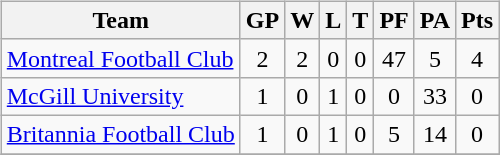<table cellspacing="10">
<tr>
<td valign="top"><br><table class="wikitable">
<tr>
<th>Team</th>
<th>GP</th>
<th>W</th>
<th>L</th>
<th>T</th>
<th>PF</th>
<th>PA</th>
<th>Pts</th>
</tr>
<tr align="center">
<td align="left"><a href='#'>Montreal Football Club</a></td>
<td>2</td>
<td>2</td>
<td>0</td>
<td>0</td>
<td>47</td>
<td>5</td>
<td>4</td>
</tr>
<tr align="center">
<td align="left"><a href='#'>McGill University</a></td>
<td>1</td>
<td>0</td>
<td>1</td>
<td>0</td>
<td>0</td>
<td>33</td>
<td>0</td>
</tr>
<tr align="center">
<td align="left"><a href='#'>Britannia Football Club</a></td>
<td>1</td>
<td>0</td>
<td>1</td>
<td>0</td>
<td>5</td>
<td>14</td>
<td>0</td>
</tr>
<tr align="center">
</tr>
</table>
</td>
</tr>
</table>
